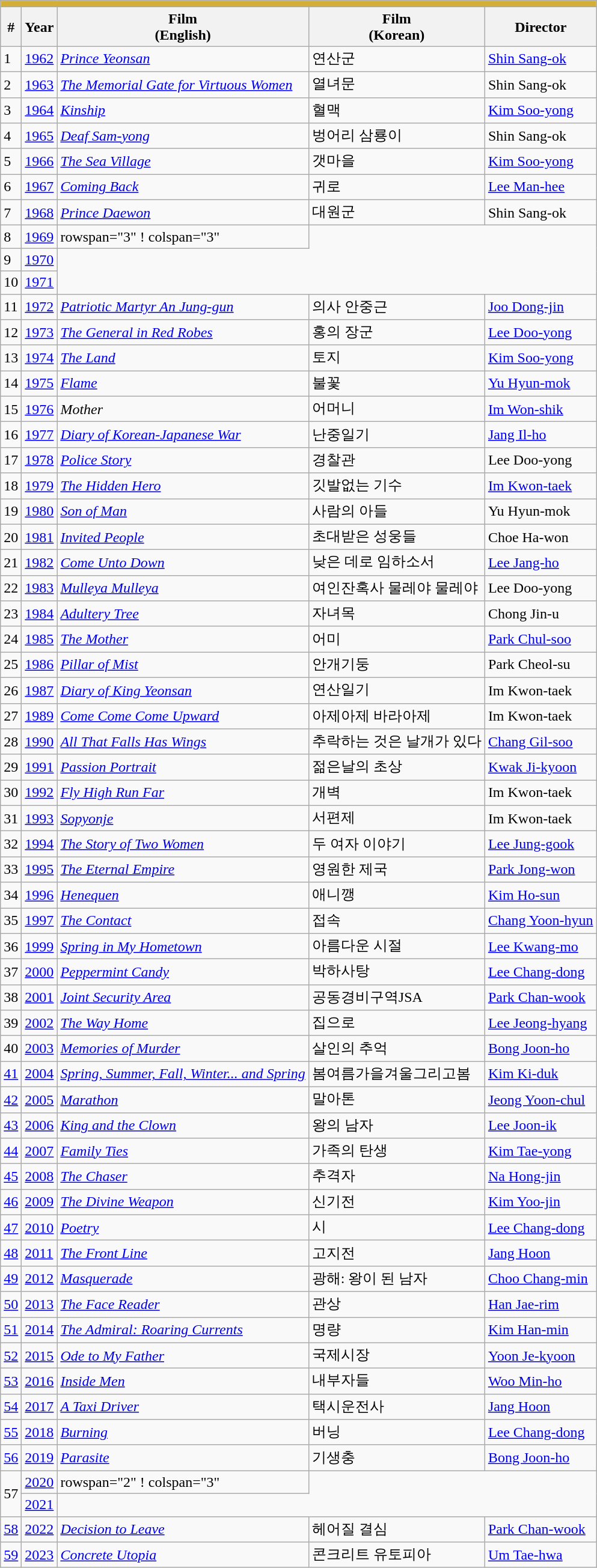<table class="wikitable collapsible collapsed">
<tr>
<th colspan="5" style="background: #D4AF37;"></th>
</tr>
<tr>
<th>#</th>
<th>Year</th>
<th>Film<br>(English)</th>
<th>Film<br>(Korean)</th>
<th>Director</th>
</tr>
<tr>
<td>1</td>
<td><a href='#'>1962</a></td>
<td><em><a href='#'>Prince Yeonsan</a></em></td>
<td>연산군</td>
<td><a href='#'>Shin Sang-ok</a></td>
</tr>
<tr>
<td>2</td>
<td><a href='#'>1963</a></td>
<td><em><a href='#'>The Memorial Gate for Virtuous Women</a></em></td>
<td>열녀문</td>
<td>Shin Sang-ok</td>
</tr>
<tr>
<td>3</td>
<td><a href='#'>1964</a></td>
<td><em><a href='#'>Kinship</a></em></td>
<td>혈맥</td>
<td><a href='#'>Kim Soo-yong</a></td>
</tr>
<tr>
<td>4</td>
<td><a href='#'>1965</a></td>
<td><em><a href='#'>Deaf Sam-yong</a></em></td>
<td>벙어리 삼룡이</td>
<td>Shin Sang-ok</td>
</tr>
<tr>
<td>5</td>
<td><a href='#'>1966</a></td>
<td><em><a href='#'>The Sea Village</a></em></td>
<td>갯마을</td>
<td><a href='#'>Kim Soo-yong</a></td>
</tr>
<tr>
<td>6</td>
<td><a href='#'>1967</a></td>
<td><em><a href='#'>Coming Back</a></em></td>
<td>귀로</td>
<td><a href='#'>Lee Man-hee</a></td>
</tr>
<tr>
<td>7</td>
<td><a href='#'>1968</a></td>
<td><em><a href='#'>Prince Daewon</a></em></td>
<td>대원군</td>
<td>Shin Sang-ok</td>
</tr>
<tr>
<td>8</td>
<td><a href='#'>1969</a></td>
<td>rowspan="3" ! colspan="3" </td>
</tr>
<tr>
<td>9</td>
<td><a href='#'>1970</a></td>
</tr>
<tr>
<td>10</td>
<td><a href='#'>1971</a></td>
</tr>
<tr>
<td>11</td>
<td><a href='#'>1972</a></td>
<td><em><a href='#'>Patriotic Martyr An Jung-gun</a></em></td>
<td>의사 안중근</td>
<td><a href='#'>Joo Dong-jin</a></td>
</tr>
<tr>
<td>12</td>
<td><a href='#'>1973</a></td>
<td><em><a href='#'>The General in Red Robes</a></em></td>
<td>홍의 장군</td>
<td><a href='#'>Lee Doo-yong</a></td>
</tr>
<tr>
<td>13</td>
<td><a href='#'>1974</a></td>
<td><em><a href='#'>The Land</a></em></td>
<td>토지</td>
<td><a href='#'>Kim Soo-yong</a></td>
</tr>
<tr>
<td>14</td>
<td><a href='#'>1975</a></td>
<td><em><a href='#'>Flame</a></em></td>
<td>불꽃</td>
<td><a href='#'>Yu Hyun-mok</a></td>
</tr>
<tr>
<td>15</td>
<td><a href='#'>1976</a></td>
<td><em>Mother</em></td>
<td>어머니</td>
<td><a href='#'>Im Won-shik</a></td>
</tr>
<tr>
<td>16</td>
<td><a href='#'>1977</a></td>
<td><em><a href='#'>Diary of Korean-Japanese War</a></em></td>
<td>난중일기</td>
<td><a href='#'>Jang Il-ho</a></td>
</tr>
<tr>
<td>17</td>
<td><a href='#'>1978</a></td>
<td><em><a href='#'>Police Story</a></em></td>
<td>경찰관</td>
<td>Lee Doo-yong</td>
</tr>
<tr>
<td>18</td>
<td><a href='#'>1979</a></td>
<td><em><a href='#'>The Hidden Hero</a></em></td>
<td>깃발없는 기수</td>
<td><a href='#'>Im Kwon-taek</a></td>
</tr>
<tr>
<td>19</td>
<td><a href='#'>1980</a></td>
<td><em><a href='#'>Son of Man</a></em></td>
<td>사람의 아들</td>
<td>Yu Hyun-mok</td>
</tr>
<tr>
<td>20</td>
<td><a href='#'>1981</a></td>
<td><em><a href='#'>Invited People</a></em></td>
<td>초대받은 성웅들</td>
<td>Choe Ha-won</td>
</tr>
<tr>
<td>21</td>
<td><a href='#'>1982</a></td>
<td><em><a href='#'>Come Unto Down</a></em></td>
<td>낮은 데로 임하소서</td>
<td><a href='#'>Lee Jang-ho</a></td>
</tr>
<tr>
<td>22</td>
<td><a href='#'>1983</a></td>
<td><em><a href='#'>Mulleya Mulleya</a></em></td>
<td>여인잔혹사 물레야 물레야</td>
<td>Lee Doo-yong</td>
</tr>
<tr>
<td>23</td>
<td><a href='#'>1984</a></td>
<td><em><a href='#'>Adultery Tree</a></em></td>
<td>자녀목</td>
<td>Chong Jin-u</td>
</tr>
<tr>
<td>24</td>
<td><a href='#'>1985</a></td>
<td><em><a href='#'>The Mother</a></em></td>
<td>어미</td>
<td><a href='#'>Park Chul-soo</a></td>
</tr>
<tr>
<td>25</td>
<td><a href='#'>1986</a></td>
<td><em><a href='#'>Pillar of Mist</a></em></td>
<td>안개기둥</td>
<td>Park Cheol-su</td>
</tr>
<tr>
<td>26</td>
<td><a href='#'>1987</a></td>
<td><em><a href='#'>Diary of King Yeonsan</a></em></td>
<td>연산일기</td>
<td>Im Kwon-taek</td>
</tr>
<tr>
<td>27</td>
<td><a href='#'>1989</a></td>
<td><em><a href='#'>Come Come Come Upward</a></em></td>
<td>아제아제 바라아제</td>
<td>Im Kwon-taek</td>
</tr>
<tr>
<td>28</td>
<td><a href='#'>1990</a></td>
<td><em><a href='#'>All That Falls Has Wings</a></em></td>
<td>추락하는 것은 날개가 있다</td>
<td><a href='#'>Chang Gil-soo</a></td>
</tr>
<tr>
<td>29</td>
<td><a href='#'>1991</a></td>
<td><em><a href='#'>Passion Portrait</a></em></td>
<td>젊은날의 초상</td>
<td><a href='#'>Kwak Ji-kyoon</a></td>
</tr>
<tr>
<td>30</td>
<td><a href='#'>1992</a></td>
<td><em><a href='#'>Fly High Run Far</a></em></td>
<td>개벽</td>
<td>Im Kwon-taek</td>
</tr>
<tr>
<td>31</td>
<td><a href='#'>1993</a></td>
<td><em><a href='#'>Sopyonje</a></em></td>
<td>서편제</td>
<td>Im Kwon-taek</td>
</tr>
<tr>
<td>32</td>
<td><a href='#'>1994</a></td>
<td><em><a href='#'>The Story of Two Women</a></em></td>
<td>두 여자 이야기</td>
<td><a href='#'>Lee Jung-gook</a></td>
</tr>
<tr>
<td>33</td>
<td><a href='#'>1995</a></td>
<td><em><a href='#'>The Eternal Empire</a></em></td>
<td>영원한 제국</td>
<td><a href='#'>Park Jong-won</a></td>
</tr>
<tr>
<td>34</td>
<td><a href='#'>1996</a></td>
<td><em><a href='#'>Henequen</a></em></td>
<td>애니깽</td>
<td><a href='#'>Kim Ho-sun</a></td>
</tr>
<tr>
<td>35</td>
<td><a href='#'>1997</a></td>
<td><em><a href='#'>The Contact</a></em></td>
<td>접속</td>
<td><a href='#'>Chang Yoon-hyun</a></td>
</tr>
<tr>
<td>36</td>
<td><a href='#'>1999</a></td>
<td><em><a href='#'>Spring in My Hometown</a></em></td>
<td>아름다운 시절</td>
<td><a href='#'>Lee Kwang-mo</a></td>
</tr>
<tr>
<td>37</td>
<td><a href='#'>2000</a></td>
<td><em><a href='#'>Peppermint Candy</a></em></td>
<td>박하사탕</td>
<td><a href='#'>Lee Chang-dong</a></td>
</tr>
<tr>
<td>38</td>
<td><a href='#'>2001</a></td>
<td><em><a href='#'>Joint Security Area</a></em></td>
<td>공동경비구역JSA</td>
<td><a href='#'>Park Chan-wook</a></td>
</tr>
<tr>
<td>39</td>
<td><a href='#'>2002</a></td>
<td><em><a href='#'>The Way Home</a></em></td>
<td>집으로</td>
<td><a href='#'>Lee Jeong-hyang</a></td>
</tr>
<tr>
<td>40</td>
<td><a href='#'>2003</a></td>
<td><em><a href='#'>Memories of Murder</a></em></td>
<td>살인의 추억</td>
<td><a href='#'>Bong Joon-ho</a></td>
</tr>
<tr>
<td><a href='#'>41</a></td>
<td><a href='#'>2004</a></td>
<td><em><a href='#'>Spring, Summer, Fall, Winter... and Spring</a></em></td>
<td>봄여름가을겨울그리고봄</td>
<td><a href='#'>Kim Ki-duk</a></td>
</tr>
<tr>
<td><a href='#'>42</a></td>
<td><a href='#'>2005</a></td>
<td><em><a href='#'>Marathon</a></em></td>
<td>말아톤</td>
<td><a href='#'>Jeong Yoon-chul</a></td>
</tr>
<tr>
<td><a href='#'>43</a></td>
<td><a href='#'>2006</a></td>
<td><em><a href='#'>King and the Clown</a></em></td>
<td>왕의 남자</td>
<td><a href='#'>Lee Joon-ik</a></td>
</tr>
<tr>
<td><a href='#'>44</a></td>
<td><a href='#'>2007</a></td>
<td><em><a href='#'>Family Ties</a></em></td>
<td>가족의 탄생</td>
<td><a href='#'>Kim Tae-yong</a></td>
</tr>
<tr>
<td><a href='#'>45</a></td>
<td><a href='#'>2008</a></td>
<td><em><a href='#'>The Chaser</a></em></td>
<td>추격자</td>
<td><a href='#'>Na Hong-jin</a></td>
</tr>
<tr>
<td><a href='#'>46</a></td>
<td><a href='#'>2009</a></td>
<td><em><a href='#'>The Divine Weapon</a></em></td>
<td>신기전</td>
<td><a href='#'>Kim Yoo-jin</a></td>
</tr>
<tr>
<td><a href='#'>47</a></td>
<td><a href='#'>2010</a></td>
<td><em><a href='#'>Poetry</a></em></td>
<td>시</td>
<td><a href='#'>Lee Chang-dong</a></td>
</tr>
<tr>
<td><a href='#'>48</a></td>
<td><a href='#'>2011</a></td>
<td><em><a href='#'>The Front Line</a></em></td>
<td>고지전</td>
<td><a href='#'>Jang Hoon</a></td>
</tr>
<tr>
<td><a href='#'>49</a></td>
<td><a href='#'>2012</a></td>
<td><em><a href='#'>Masquerade</a></em></td>
<td>광해: 왕이 된 남자</td>
<td><a href='#'>Choo Chang-min</a></td>
</tr>
<tr>
<td><a href='#'>50</a></td>
<td><a href='#'>2013</a></td>
<td><em><a href='#'>The Face Reader</a></em></td>
<td>관상</td>
<td><a href='#'>Han Jae-rim</a></td>
</tr>
<tr>
<td><a href='#'>51</a></td>
<td><a href='#'>2014</a></td>
<td><em><a href='#'>The Admiral: Roaring Currents</a></em></td>
<td>명량</td>
<td><a href='#'>Kim Han-min</a></td>
</tr>
<tr>
<td><a href='#'>52</a></td>
<td><a href='#'>2015</a></td>
<td><em><a href='#'>Ode to My Father</a></em></td>
<td>국제시장</td>
<td><a href='#'>Yoon Je-kyoon</a></td>
</tr>
<tr>
<td><a href='#'>53</a></td>
<td><a href='#'>2016</a></td>
<td><em><a href='#'>Inside Men</a></em></td>
<td>내부자들</td>
<td><a href='#'>Woo Min-ho</a></td>
</tr>
<tr>
<td><a href='#'>54</a></td>
<td><a href='#'>2017</a></td>
<td><em><a href='#'>A Taxi Driver</a></em></td>
<td>택시운전사</td>
<td><a href='#'>Jang Hoon</a></td>
</tr>
<tr>
<td><a href='#'>55</a></td>
<td><a href='#'>2018</a></td>
<td><em><a href='#'>Burning</a></em></td>
<td>버닝</td>
<td><a href='#'>Lee Chang-dong</a></td>
</tr>
<tr>
<td><a href='#'>56</a></td>
<td><a href='#'>2019</a></td>
<td><em><a href='#'>Parasite</a></em></td>
<td>기생충</td>
<td><a href='#'>Bong Joon-ho</a></td>
</tr>
<tr>
<td rowspan="2">57</td>
<td><a href='#'>2020</a></td>
<td>rowspan="2" ! colspan="3" </td>
</tr>
<tr>
<td><a href='#'>2021</a></td>
</tr>
<tr>
<td><a href='#'>58</a></td>
<td><a href='#'>2022</a></td>
<td><em><a href='#'>Decision to Leave</a></em></td>
<td>헤어질 결심</td>
<td><a href='#'>Park Chan-wook</a></td>
</tr>
<tr>
<td><a href='#'>59</a></td>
<td><a href='#'>2023</a></td>
<td><em><a href='#'>Concrete Utopia</a></em></td>
<td>콘크리트 유토피아</td>
<td><a href='#'>Um Tae-hwa</a></td>
</tr>
</table>
